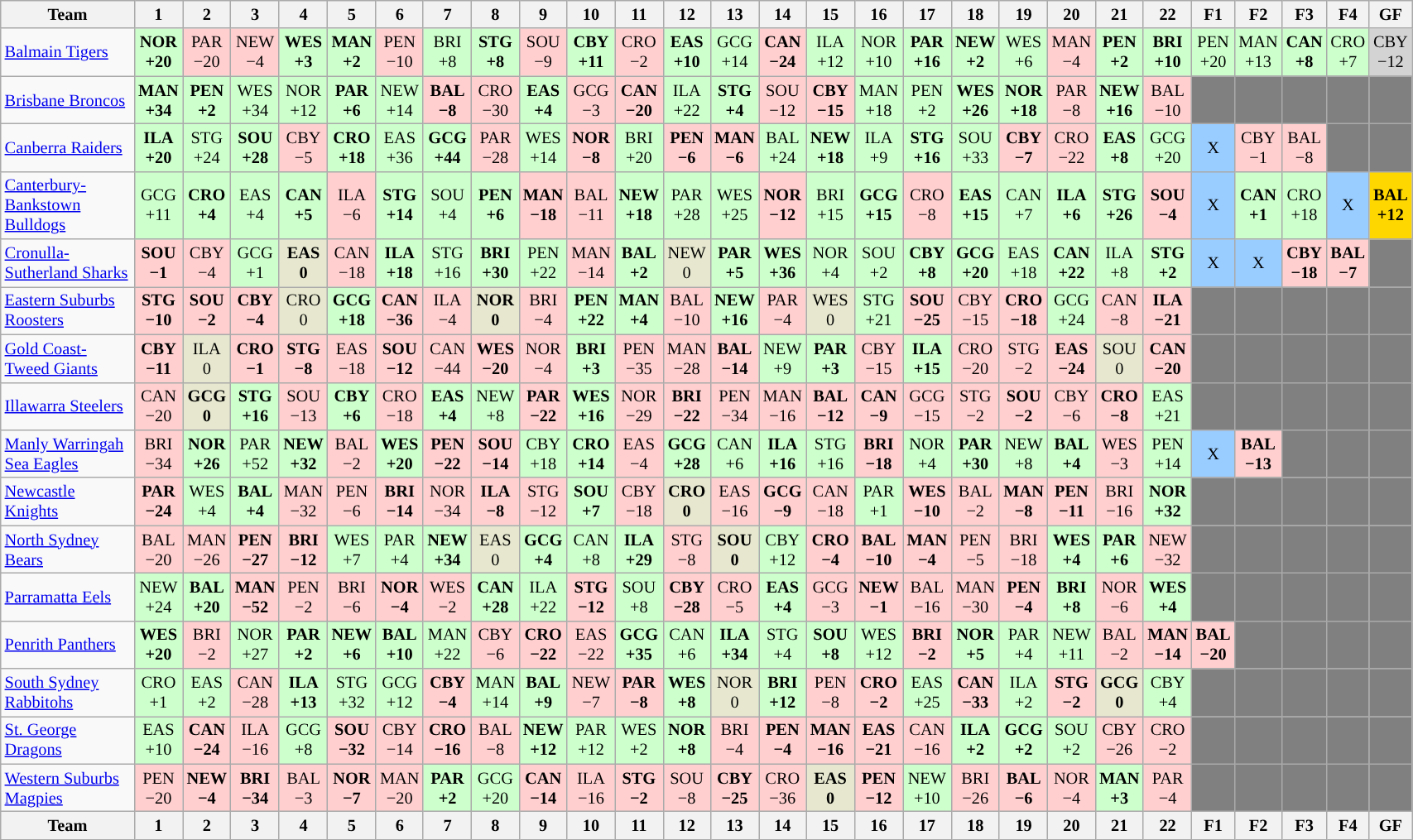<table class="wikitable sortable" style="font-size:85%; text-align:center; width:90%">
<tr valign="top">
<th valign="middle">Team</th>
<th>1</th>
<th>2</th>
<th>3</th>
<th>4</th>
<th>5</th>
<th>6</th>
<th>7</th>
<th>8</th>
<th>9</th>
<th>10</th>
<th>11</th>
<th>12</th>
<th>13</th>
<th>14</th>
<th>15</th>
<th>16</th>
<th>17</th>
<th>18</th>
<th>19</th>
<th>20</th>
<th>21</th>
<th>22</th>
<th>F1</th>
<th>F2</th>
<th>F3</th>
<th>F4</th>
<th>GF</th>
</tr>
<tr>
<td align="left"><a href='#'>Balmain Tigers</a></td>
<td style="background:#cfc;"><strong>NOR<br>+20</strong></td>
<td style="background:#FFCFCF;">PAR<br>−20</td>
<td style="background:#FFCFCF;">NEW<br>−4</td>
<td style="background:#cfc;"><strong>WES<br>+3</strong></td>
<td style="background:#cfc;"><strong>MAN<br>+2</strong></td>
<td style="background:#FFCFCF;">PEN<br>−10</td>
<td style="background:#cfc;">BRI<br>+8</td>
<td style="background:#cfc;"><strong>STG<br>+8</strong></td>
<td style="background:#FFCFCF;">SOU<br>−9</td>
<td style="background:#cfc;"><strong>CBY<br>+11</strong></td>
<td style="background:#FFCFCF;">CRO<br>−2</td>
<td style="background:#cfc;"><strong>EAS<br>+10</strong></td>
<td style="background:#cfc;">GCG<br>+14</td>
<td style="background:#FFCFCF;"><strong>CAN<br>−24</strong></td>
<td style="background:#cfc;">ILA<br>+12</td>
<td style="background:#cfc;">NOR<br>+10</td>
<td style="background:#cfc;"><strong>PAR<br>+16</strong></td>
<td style="background:#cfc;"><strong>NEW<br>+2</strong></td>
<td style="background:#cfc;">WES<br>+6</td>
<td style="background:#FFCFCF;">MAN<br>−4</td>
<td style="background:#cfc;"><strong>PEN<br>+2</strong></td>
<td style="background:#cfc;"><strong>BRI<br>+10</strong></td>
<td style="background:#cfc;">PEN<br>+20</td>
<td style="background:#cfc;">MAN<br>+13</td>
<td style="background:#cfc;"><strong>CAN<br>+8</strong></td>
<td style="background:#cfc;">CRO<br>+7</td>
<td style="background:#D3D3D3;">CBY<br>−12</td>
</tr>
<tr>
<td align="left"><a href='#'>Brisbane Broncos</a></td>
<td style="background:#cfc;"><strong>MAN<br>+34</strong></td>
<td style="background:#cfc;"><strong>PEN<br>+2</strong></td>
<td style="background:#cfc;">WES<br>+34</td>
<td style="background:#cfc;">NOR<br>+12</td>
<td style="background:#cfc;"><strong>PAR<br>+6</strong></td>
<td style="background:#cfc;">NEW<br>+14</td>
<td style="background:#FFCFCF;"><strong>BAL<br>−8</strong></td>
<td style="background:#FFCFCF;">CRO<br>−30</td>
<td style="background:#cfc;"><strong>EAS<br>+4</strong></td>
<td style="background:#FFCFCF;">GCG<br>−3</td>
<td style="background:#FFCFCF;"><strong>CAN<br>−20</strong></td>
<td style="background:#cfc;">ILA<br>+22</td>
<td style="background:#cfc;"><strong>STG<br>+4</strong></td>
<td style="background:#FFCFCF;">SOU<br>−12</td>
<td style="background:#FFCFCF;"><strong>CBY<br>−15</strong></td>
<td style="background:#cfc;">MAN<br>+18</td>
<td style="background:#cfc;">PEN<br>+2</td>
<td style="background:#cfc;"><strong>WES<br>+26</strong></td>
<td style="background:#cfc;"><strong>NOR<br>+18</strong></td>
<td style="background:#FFCFCF;">PAR<br>−8</td>
<td style="background:#cfc;"><strong>NEW<br>+16</strong></td>
<td style="background:#FFCFCF;">BAL<br>−10</td>
<td style="background:#808080;"></td>
<td style="background:#808080;"></td>
<td style="background:#808080;"></td>
<td style="background:#808080;"></td>
<td style="background:#808080;"></td>
</tr>
<tr>
<td align="left"><a href='#'>Canberra Raiders</a></td>
<td style="background:#cfc;"><strong>ILA<br>+20</strong></td>
<td style="background:#cfc;">STG<br>+24</td>
<td style="background:#cfc;"><strong>SOU<br>+28</strong></td>
<td style="background:#FFCFCF;">CBY<br>−5</td>
<td style="background:#cfc;"><strong>CRO<br>+18</strong></td>
<td style="background:#cfc;">EAS<br>+36</td>
<td style="background:#cfc;"><strong>GCG<br>+44</strong></td>
<td style="background:#FFCFCF;">PAR<br>−28</td>
<td style="background:#cfc;">WES<br>+14</td>
<td style="background:#FFCFCF;"><strong>NOR<br>−8</strong></td>
<td style="background:#cfc;">BRI<br>+20</td>
<td style="background:#FFCFCF;"><strong>PEN<br>−6</strong></td>
<td style="background:#FFCFCF;"><strong>MAN<br>−6</strong></td>
<td style="background:#cfc;">BAL<br>+24</td>
<td style="background:#cfc;"><strong>NEW<br>+18</strong></td>
<td style="background:#cfc;">ILA<br>+9</td>
<td style="background:#cfc;"><strong>STG<br>+16</strong></td>
<td style="background:#cfc;">SOU<br>+33</td>
<td style="background:#FFCFCF;"><strong>CBY<br>−7</strong></td>
<td style="background:#FFCFCF;">CRO<br>−22</td>
<td style="background:#cfc;"><strong>EAS<br>+8</strong></td>
<td style="background:#cfc;">GCG<br>+20</td>
<td style="background:#99ccff;">X</td>
<td style="background:#FFCFCF;">CBY<br>−1</td>
<td style="background:#FFCFCF;">BAL<br>−8</td>
<td style="background:#808080;"></td>
<td style="background:#808080;"></td>
</tr>
<tr>
<td align="left"><a href='#'>Canterbury-Bankstown Bulldogs</a></td>
<td style="background:#cfc;">GCG<br>+11</td>
<td style="background:#cfc;"><strong>CRO<br>+4</strong></td>
<td style="background:#cfc;">EAS<br>+4</td>
<td style="background:#cfc;"><strong>CAN<br>+5</strong></td>
<td style="background:#FFCFCF;">ILA<br>−6</td>
<td style="background:#cfc;"><strong>STG<br>+14</strong></td>
<td style="background:#cfc;">SOU<br>+4</td>
<td style="background:#cfc;"><strong>PEN<br>+6</strong></td>
<td style="background:#FFCFCF;"><strong>MAN<br>−18</strong></td>
<td style="background:#FFCFCF;">BAL<br>−11</td>
<td style="background:#cfc;"><strong>NEW<br>+18</strong></td>
<td style="background:#cfc;">PAR<br>+28</td>
<td style="background:#cfc;">WES<br>+25</td>
<td style="background:#FFCFCF;"><strong>NOR<br>−12</strong></td>
<td style="background:#cfc;">BRI<br>+15</td>
<td style="background:#cfc;"><strong>GCG<br>+15</strong></td>
<td style="background:#FFCFCF;">CRO<br>−8</td>
<td style="background:#cfc;"><strong>EAS<br>+15</strong></td>
<td style="background:#cfc;">CAN<br>+7</td>
<td style="background:#cfc;"><strong>ILA<br>+6</strong></td>
<td style="background:#cfc;"><strong>STG<br>+26</strong></td>
<td style="background:#FFCFCF;"><strong>SOU<br>−4</strong></td>
<td style="background:#99ccff;">X</td>
<td style="background:#cfc;"><strong>CAN<br>+1</strong></td>
<td style="background:#cfc;">CRO<br>+18</td>
<td style="background:#99ccff;">X</td>
<td style="background:#FFD700;"><strong>BAL<br>+12</strong></td>
</tr>
<tr>
<td align="left"><a href='#'>Cronulla-Sutherland Sharks</a></td>
<td style="background:#FFCFCF;"><strong>SOU<br>−1</strong></td>
<td style="background:#FFCFCF;">CBY<br>−4</td>
<td style="background:#cfc;">GCG<br>+1</td>
<td style="background:#E6E7CE"><strong>EAS<br>0</strong></td>
<td style="background:#FFCFCF;">CAN<br>−18</td>
<td style="background:#cfc;"><strong>ILA<br>+18</strong></td>
<td style="background:#cfc;">STG<br>+16</td>
<td style="background:#cfc;"><strong>BRI<br>+30</strong></td>
<td style="background:#cfc;">PEN<br>+22</td>
<td style="background:#FFCFCF;">MAN<br>−14</td>
<td style="background:#cfc;"><strong>BAL<br>+2</strong></td>
<td style="background:#E6E7CE">NEW<br>0</td>
<td style="background:#cfc;"><strong>PAR<br>+5</strong></td>
<td style="background:#cfc;"><strong>WES<br>+36</strong></td>
<td style="background:#cfc;">NOR<br>+4</td>
<td style="background:#cfc;">SOU<br>+2</td>
<td style="background:#cfc;"><strong>CBY<br>+8</strong></td>
<td style="background:#cfc;"><strong>GCG<br>+20</strong></td>
<td style="background:#cfc;">EAS<br>+18</td>
<td style="background:#cfc;"><strong>CAN<br>+22</strong></td>
<td style="background:#cfc;">ILA<br>+8</td>
<td style="background:#cfc;"><strong>STG<br>+2</strong></td>
<td style="background:#99ccff;">X</td>
<td style="background:#99ccff;">X</td>
<td style="background:#FFCFCF;"><strong>CBY<br>−18</strong></td>
<td style="background:#FFCFCF;"><strong>BAL<br>−7</strong></td>
<td style="background:#808080;"></td>
</tr>
<tr>
<td align="left"><a href='#'>Eastern Suburbs Roosters</a></td>
<td style="background:#FFCFCF;"><strong>STG<br>−10</strong></td>
<td style="background:#FFCFCF;"><strong>SOU<br>−2</strong></td>
<td style="background:#FFCFCF;"><strong>CBY<br>−4</strong></td>
<td style="background:#E6E7CE">CRO<br>0</td>
<td style="background:#cfc;"><strong>GCG<br>+18</strong></td>
<td style="background:#FFCFCF;"><strong>CAN<br>−36</strong></td>
<td style="background:#FFCFCF;">ILA<br>−4</td>
<td style="background:#E6E7CE"><strong>NOR<br>0</strong></td>
<td style="background:#FFCFCF;">BRI<br>−4</td>
<td style="background:#cfc;"><strong>PEN<br>+22</strong></td>
<td style="background:#cfc;"><strong>MAN<br>+4</strong></td>
<td style="background:#FFCFCF;">BAL<br>−10</td>
<td style="background:#cfc;"><strong>NEW<br>+16</strong></td>
<td style="background:#FFCFCF;">PAR<br>−4</td>
<td style="background:#E6E7CE">WES<br>0</td>
<td style="background:#cfc;">STG<br>+21</td>
<td style="background:#FFCFCF;"><strong>SOU<br>−25</strong></td>
<td style="background:#FFCFCF;">CBY<br>−15</td>
<td style="background:#FFCFCF;"><strong>CRO<br>−18</strong></td>
<td style="background:#cfc;">GCG<br>+24</td>
<td style="background:#FFCFCF;">CAN<br>−8</td>
<td style="background:#FFCFCF;"><strong>ILA<br>−21</strong></td>
<td style="background:#808080;"></td>
<td style="background:#808080;"></td>
<td style="background:#808080;"></td>
<td style="background:#808080;"></td>
<td style="background:#808080;"></td>
</tr>
<tr>
<td align="left"><a href='#'>Gold Coast-Tweed Giants</a></td>
<td style="background:#FFCFCF;"><strong>CBY<br>−11</strong></td>
<td style="background:#E6E7CE">ILA<br>0</td>
<td style="background:#FFCFCF;"><strong>CRO<br>−1</strong></td>
<td style="background:#FFCFCF;"><strong>STG<br>−8</strong></td>
<td style="background:#FFCFCF;">EAS<br>−18</td>
<td style="background:#FFCFCF;"><strong>SOU<br>−12</strong></td>
<td style="background:#FFCFCF;">CAN<br>−44</td>
<td style="background:#FFCFCF;"><strong>WES<br>−20</strong></td>
<td style="background:#FFCFCF;">NOR<br>−4</td>
<td style="background:#cfc;"><strong>BRI<br>+3</strong></td>
<td style="background:#FFCFCF;">PEN<br>−35</td>
<td style="background:#FFCFCF;">MAN<br>−28</td>
<td style="background:#FFCFCF;"><strong>BAL<br>−14</strong></td>
<td style="background:#cfc;">NEW<br>+9</td>
<td style="background:#cfc;"><strong>PAR<br>+3</strong></td>
<td style="background:#FFCFCF;">CBY<br>−15</td>
<td style="background:#cfc;"><strong>ILA<br>+15</strong></td>
<td style="background:#FFCFCF;">CRO<br>−20</td>
<td style="background:#FFCFCF;">STG<br>−2</td>
<td style="background:#FFCFCF;"><strong>EAS<br>−24</strong></td>
<td style="background:#E6E7CE">SOU<br>0</td>
<td style="background:#FFCFCF;"><strong>CAN<br>−20</strong></td>
<td style="background:#808080;"></td>
<td style="background:#808080;"></td>
<td style="background:#808080;"></td>
<td style="background:#808080;"></td>
<td style="background:#808080;"></td>
</tr>
<tr>
<td align="left"><a href='#'>Illawarra Steelers</a></td>
<td style="background:#FFCFCF;">CAN<br>−20</td>
<td style="background:#E6E7CE"><strong>GCG<br>0</strong></td>
<td style="background:#cfc;"><strong>STG<br>+16</strong></td>
<td style="background:#FFCFCF;">SOU<br>−13</td>
<td style="background:#cfc;"><strong>CBY<br>+6</strong></td>
<td style="background:#FFCFCF;">CRO<br>−18</td>
<td style="background:#cfc;"><strong>EAS<br>+4</strong></td>
<td style="background:#cfc;">NEW<br>+8</td>
<td style="background:#FFCFCF;"><strong>PAR<br>−22</strong></td>
<td style="background:#cfc;"><strong>WES<br>+16</strong></td>
<td style="background:#FFCFCF;">NOR<br>−29</td>
<td style="background:#FFCFCF;"><strong>BRI<br>−22</strong></td>
<td style="background:#FFCFCF;">PEN<br>−34</td>
<td style="background:#FFCFCF;">MAN<br>−16</td>
<td style="background:#FFCFCF;"><strong>BAL<br>−12</strong></td>
<td style="background:#FFCFCF;"><strong>CAN<br>−9</strong></td>
<td style="background:#FFCFCF;">GCG<br>−15</td>
<td style="background:#FFCFCF;">STG<br>−2</td>
<td style="background:#FFCFCF;"><strong>SOU<br>−2</strong></td>
<td style="background:#FFCFCF;">CBY<br>−6</td>
<td style="background:#FFCFCF;"><strong>CRO<br>−8</strong></td>
<td style="background:#cfc;">EAS<br>+21</td>
<td style="background:#808080;"></td>
<td style="background:#808080;"></td>
<td style="background:#808080;"></td>
<td style="background:#808080;"></td>
<td style="background:#808080;"></td>
</tr>
<tr>
<td align="left"><a href='#'>Manly Warringah Sea Eagles</a></td>
<td style="background:#FFCFCF;">BRI<br>−34</td>
<td style="background:#cfc;"><strong>NOR<br>+26</strong></td>
<td style="background:#cfc;">PAR<br>+52</td>
<td style="background:#cfc;"><strong>NEW<br>+32</strong></td>
<td style="background:#FFCFCF;">BAL<br>−2</td>
<td style="background:#cfc;"><strong>WES<br>+20</strong></td>
<td style="background:#FFCFCF;"><strong>PEN<br>−22</strong></td>
<td style="background:#FFCFCF;"><strong>SOU<br>−14</strong></td>
<td style="background:#cfc;">CBY<br>+18</td>
<td style="background:#cfc;"><strong>CRO<br>+14</strong></td>
<td style="background:#FFCFCF;">EAS<br>−4</td>
<td style="background:#cfc;"><strong>GCG<br>+28</strong></td>
<td style="background:#cfc;">CAN<br>+6</td>
<td style="background:#cfc;"><strong>ILA<br>+16</strong></td>
<td style="background:#cfc;">STG<br>+16</td>
<td style="background:#FFCFCF;"><strong>BRI<br>−18</strong></td>
<td style="background:#cfc;">NOR<br>+4</td>
<td style="background:#cfc;"><strong>PAR<br>+30</strong></td>
<td style="background:#cfc;">NEW<br>+8</td>
<td style="background:#cfc;"><strong>BAL<br>+4</strong></td>
<td style="background:#FFCFCF;">WES<br>−3</td>
<td style="background:#cfc;">PEN<br>+14</td>
<td style="background:#99ccff;">X</td>
<td style="background:#FFCFCF;"><strong>BAL<br>−13</strong></td>
<td style="background:#808080;"></td>
<td style="background:#808080;"></td>
<td style="background:#808080;"></td>
</tr>
<tr>
<td align="left"><a href='#'>Newcastle Knights</a></td>
<td style="background:#FFCFCF;"><strong>PAR<br>−24</strong></td>
<td style="background:#cfc;">WES<br>+4</td>
<td style="background:#cfc;"><strong>BAL<br>+4</strong></td>
<td style="background:#FFCFCF;">MAN<br>−32</td>
<td style="background:#FFCFCF;">PEN<br>−6</td>
<td style="background:#FFCFCF;"><strong>BRI<br>−14</strong></td>
<td style="background:#FFCFCF;">NOR<br>−34</td>
<td style="background:#FFCFCF;"><strong>ILA<br>−8</strong></td>
<td style="background:#FFCFCF;">STG<br>−12</td>
<td style="background:#cfc;"><strong>SOU<br>+7</strong></td>
<td style="background:#FFCFCF;">CBY<br>−18</td>
<td style="background:#E6E7CE"><strong>CRO<br>0</strong></td>
<td style="background:#FFCFCF;">EAS<br>−16</td>
<td style="background:#FFCFCF;"><strong>GCG<br>−9</strong></td>
<td style="background:#FFCFCF;">CAN<br>−18</td>
<td style="background:#cfc;">PAR<br>+1</td>
<td style="background:#FFCFCF;"><strong>WES<br>−10</strong></td>
<td style="background:#FFCFCF;">BAL<br>−2</td>
<td style="background:#FFCFCF;"><strong>MAN<br>−8</strong></td>
<td style="background:#FFCFCF;"><strong>PEN<br>−11</strong></td>
<td style="background:#FFCFCF;">BRI<br>−16</td>
<td style="background:#cfc;"><strong>NOR<br>+32</strong></td>
<td style="background:#808080;"></td>
<td style="background:#808080;"></td>
<td style="background:#808080;"></td>
<td style="background:#808080;"></td>
<td style="background:#808080;"></td>
</tr>
<tr>
<td align="left"><a href='#'>North Sydney Bears</a></td>
<td style="background:#FFCFCF;">BAL<br>−20</td>
<td style="background:#FFCFCF;">MAN<br>−26</td>
<td style="background:#FFCFCF;"><strong>PEN<br>−27</strong></td>
<td style="background:#FFCFCF;"><strong>BRI<br>−12</strong></td>
<td style="background:#cfc;">WES<br>+7</td>
<td style="background:#cfc;">PAR<br>+4</td>
<td style="background:#cfc;"><strong>NEW<br>+34</strong></td>
<td style="background:#E6E7CE">EAS<br>0</td>
<td style="background:#cfc;"><strong>GCG<br>+4</strong></td>
<td style="background:#cfc;">CAN<br>+8</td>
<td style="background:#cfc;"><strong>ILA<br>+29</strong></td>
<td style="background:#FFCFCF;">STG<br>−8</td>
<td style="background:#E6E7CE"><strong>SOU<br>0</strong></td>
<td style="background:#cfc;">CBY<br>+12</td>
<td style="background:#FFCFCF;"><strong>CRO<br>−4</strong></td>
<td style="background:#FFCFCF;"><strong>BAL<br>−10</strong></td>
<td style="background:#FFCFCF;"><strong>MAN<br>−4</strong></td>
<td style="background:#FFCFCF;">PEN<br>−5</td>
<td style="background:#FFCFCF;">BRI<br>−18</td>
<td style="background:#cfc;"><strong>WES<br>+4</strong></td>
<td style="background:#cfc;"><strong>PAR<br>+6</strong></td>
<td style="background:#FFCFCF;">NEW<br>−32</td>
<td style="background:#808080;"></td>
<td style="background:#808080;"></td>
<td style="background:#808080;"></td>
<td style="background:#808080;"></td>
<td style="background:#808080;"></td>
</tr>
<tr>
<td align="left"><a href='#'>Parramatta Eels</a></td>
<td style="background:#cfc;">NEW<br>+24</td>
<td style="background:#cfc;"><strong>BAL<br>+20</strong></td>
<td style="background:#FFCFCF;"><strong>MAN<br>−52</strong></td>
<td style="background:#FFCFCF;">PEN<br>−2</td>
<td style="background:#FFCFCF;">BRI<br>−6</td>
<td style="background:#FFCFCF;"><strong>NOR<br>−4</strong></td>
<td style="background:#FFCFCF;">WES<br>−2</td>
<td style="background:#cfc;"><strong>CAN<br>+28</strong></td>
<td style="background:#cfc;">ILA<br>+22</td>
<td style="background:#FFCFCF;"><strong>STG<br>−12</strong></td>
<td style="background:#cfc;">SOU<br>+8</td>
<td style="background:#FFCFCF;"><strong>CBY<br>−28</strong></td>
<td style="background:#FFCFCF;">CRO<br>−5</td>
<td style="background:#cfc;"><strong>EAS<br>+4</strong></td>
<td style="background:#FFCFCF;">GCG<br>−3</td>
<td style="background:#FFCFCF;"><strong>NEW<br>−1</strong></td>
<td style="background:#FFCFCF;">BAL<br>−16</td>
<td style="background:#FFCFCF;">MAN<br>−30</td>
<td style="background:#FFCFCF;"><strong>PEN<br>−4</strong></td>
<td style="background:#cfc;"><strong>BRI<br>+8</strong></td>
<td style="background:#FFCFCF;">NOR<br>−6</td>
<td style="background:#cfc;"><strong>WES<br>+4</strong></td>
<td style="background:#808080;"></td>
<td style="background:#808080;"></td>
<td style="background:#808080;"></td>
<td style="background:#808080;"></td>
<td style="background:#808080;"></td>
</tr>
<tr>
<td align="left"><a href='#'>Penrith Panthers</a></td>
<td style="background:#cfc;"><strong>WES<br>+20</strong></td>
<td style="background:#FFCFCF;">BRI<br>−2</td>
<td style="background:#cfc;">NOR<br>+27</td>
<td style="background:#cfc;"><strong>PAR<br>+2</strong></td>
<td style="background:#cfc;"><strong>NEW<br>+6</strong></td>
<td style="background:#cfc;"><strong>BAL<br>+10</strong></td>
<td style="background:#cfc;">MAN<br>+22</td>
<td style="background:#FFCFCF;">CBY<br>−6</td>
<td style="background:#FFCFCF;"><strong>CRO<br>−22</strong></td>
<td style="background:#FFCFCF;">EAS<br>−22</td>
<td style="background:#cfc;"><strong>GCG<br>+35</strong></td>
<td style="background:#cfc;">CAN<br>+6</td>
<td style="background:#cfc;"><strong>ILA<br>+34</strong></td>
<td style="background:#cfc;">STG<br>+4</td>
<td style="background:#cfc;"><strong>SOU<br>+8</strong></td>
<td style="background:#cfc;">WES<br>+12</td>
<td style="background:#FFCFCF;"><strong>BRI<br>−2</strong></td>
<td style="background:#cfc;"><strong>NOR<br>+5</strong></td>
<td style="background:#cfc;">PAR<br>+4</td>
<td style="background:#cfc;">NEW<br>+11</td>
<td style="background:#FFCFCF;">BAL<br>−2</td>
<td style="background:#FFCFCF;"><strong>MAN<br>−14</strong></td>
<td style="background:#FFCFCF;"><strong>BAL<br>−20</strong></td>
<td style="background:#808080;"></td>
<td style="background:#808080;"></td>
<td style="background:#808080;"></td>
<td style="background:#808080;"></td>
</tr>
<tr>
<td align="left"><a href='#'>South Sydney Rabbitohs</a></td>
<td style="background:#cfc;">CRO<br>+1</td>
<td style="background:#cfc;">EAS<br>+2</td>
<td style="background:#FFCFCF;">CAN<br>−28</td>
<td style="background:#cfc;"><strong>ILA<br>+13</strong></td>
<td style="background:#cfc;">STG<br>+32</td>
<td style="background:#cfc;">GCG<br>+12</td>
<td style="background:#FFCFCF;"><strong>CBY<br>−4</strong></td>
<td style="background:#cfc;">MAN<br>+14</td>
<td style="background:#cfc;"><strong>BAL<br>+9</strong></td>
<td style="background:#FFCFCF;">NEW<br>−7</td>
<td style="background:#FFCFCF;"><strong>PAR<br>−8</strong></td>
<td style="background:#cfc;"><strong>WES<br>+8</strong></td>
<td style="background:#E6E7CE">NOR<br>0</td>
<td style="background:#cfc;"><strong>BRI<br>+12</strong></td>
<td style="background:#FFCFCF;">PEN<br>−8</td>
<td style="background:#FFCFCF;"><strong>CRO<br>−2</strong></td>
<td style="background:#cfc;">EAS<br>+25</td>
<td style="background:#FFCFCF;"><strong>CAN<br>−33</strong></td>
<td style="background:#cfc;">ILA<br>+2</td>
<td style="background:#FFCFCF;"><strong>STG<br>−2</strong></td>
<td style="background:#E6E7CE"><strong>GCG<br>0</strong></td>
<td style="background:#cfc;">CBY<br>+4</td>
<td style="background:#808080;"></td>
<td style="background:#808080;"></td>
<td style="background:#808080;"></td>
<td style="background:#808080;"></td>
<td style="background:#808080;"></td>
</tr>
<tr>
<td align="left"><a href='#'>St. George Dragons</a></td>
<td style="background:#cfc;">EAS<br>+10</td>
<td style="background:#FFCFCF;"><strong>CAN<br>−24</strong></td>
<td style="background:#FFCFCF;">ILA<br>−16</td>
<td style="background:#cfc;">GCG<br>+8</td>
<td style="background:#FFCFCF;"><strong>SOU<br>−32</strong></td>
<td style="background:#FFCFCF;">CBY<br>−14</td>
<td style="background:#FFCFCF;"><strong>CRO<br>−16</strong></td>
<td style="background:#FFCFCF;">BAL<br>−8</td>
<td style="background:#cfc;"><strong>NEW<br>+12</strong></td>
<td style="background:#cfc;">PAR<br>+12</td>
<td style="background:#cfc;">WES<br>+2</td>
<td style="background:#cfc;"><strong>NOR<br>+8</strong></td>
<td style="background:#FFCFCF;">BRI<br>−4</td>
<td style="background:#FFCFCF;"><strong>PEN<br>−4</strong></td>
<td style="background:#FFCFCF;"><strong>MAN<br>−16</strong></td>
<td style="background:#FFCFCF;"><strong>EAS<br>−21</strong></td>
<td style="background:#FFCFCF;">CAN<br>−16</td>
<td style="background:#cfc;"><strong>ILA<br>+2</strong></td>
<td style="background:#cfc;"><strong>GCG<br>+2</strong></td>
<td style="background:#cfc;">SOU<br>+2</td>
<td style="background:#FFCFCF;">CBY<br>−26</td>
<td style="background:#FFCFCF;">CRO<br>−2</td>
<td style="background:#808080;"></td>
<td style="background:#808080;"></td>
<td style="background:#808080;"></td>
<td style="background:#808080;"></td>
<td style="background:#808080;"></td>
</tr>
<tr>
<td align="left"><a href='#'>Western Suburbs Magpies</a></td>
<td style="background:#FFCFCF;">PEN<br>−20</td>
<td style="background:#FFCFCF;"><strong>NEW<br>−4</strong></td>
<td style="background:#FFCFCF;"><strong>BRI<br>−34</strong></td>
<td style="background:#FFCFCF;">BAL<br>−3</td>
<td style="background:#FFCFCF;"><strong>NOR<br>−7</strong></td>
<td style="background:#FFCFCF;">MAN<br>−20</td>
<td style="background:#cfc;"><strong>PAR<br>+2</strong></td>
<td style="background:#cfc;">GCG<br>+20</td>
<td style="background:#FFCFCF;"><strong>CAN<br>−14</strong></td>
<td style="background:#FFCFCF;">ILA<br>−16</td>
<td style="background:#FFCFCF;"><strong>STG<br>−2</strong></td>
<td style="background:#FFCFCF;">SOU<br>−8</td>
<td style="background:#FFCFCF;"><strong>CBY<br>−25</strong></td>
<td style="background:#FFCFCF;">CRO<br>−36</td>
<td style="background:#E6E7CE"><strong>EAS<br>0</strong></td>
<td style="background:#FFCFCF;"><strong>PEN<br>−12</strong></td>
<td style="background:#cfc;">NEW<br>+10</td>
<td style="background:#FFCFCF;">BRI<br>−26</td>
<td style="background:#FFCFCF;"><strong>BAL<br>−6</strong></td>
<td style="background:#FFCFCF;">NOR<br>−4</td>
<td style="background:#cfc;"><strong>MAN<br>+3</strong></td>
<td style="background:#FFCFCF;">PAR<br>−4</td>
<td style="background:#808080;"></td>
<td style="background:#808080;"></td>
<td style="background:#808080;"></td>
<td style="background:#808080;"></td>
<td style="background:#808080;"></td>
</tr>
<tr valign="top">
<th valign="middle">Team</th>
<th>1</th>
<th>2</th>
<th>3</th>
<th>4</th>
<th>5</th>
<th>6</th>
<th>7</th>
<th>8</th>
<th>9</th>
<th>10</th>
<th>11</th>
<th>12</th>
<th>13</th>
<th>14</th>
<th>15</th>
<th>16</th>
<th>17</th>
<th>18</th>
<th>19</th>
<th>20</th>
<th>21</th>
<th>22</th>
<th>F1</th>
<th>F2</th>
<th>F3</th>
<th>F4</th>
<th>GF</th>
</tr>
</table>
